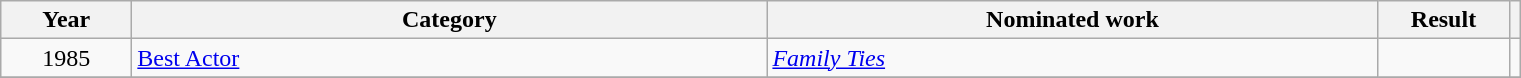<table class=wikitable>
<tr>
<th scope="col" style="width:5em;">Year</th>
<th scope="col" style="width:26em;">Category</th>
<th scope="col" style="width:25em;">Nominated work</th>
<th scope="col" style="width:5em;">Result</th>
<th></th>
</tr>
<tr>
<td style="text-align:center;">1985</td>
<td><a href='#'>Best Actor</a></td>
<td><em><a href='#'>Family Ties</a></em></td>
<td></td>
<td></td>
</tr>
<tr>
</tr>
</table>
